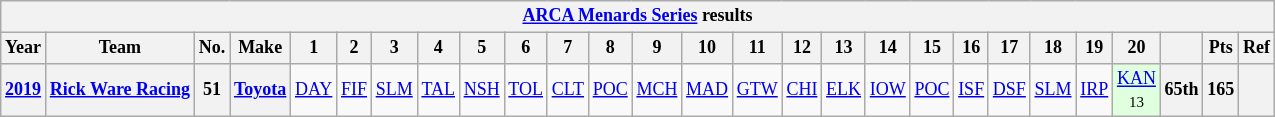<table class="wikitable" style="text-align:center; font-size:75%">
<tr>
<th colspan=45><a href='#'>ARCA Menards Series</a> results</th>
</tr>
<tr>
<th>Year</th>
<th>Team</th>
<th>No.</th>
<th>Make</th>
<th>1</th>
<th>2</th>
<th>3</th>
<th>4</th>
<th>5</th>
<th>6</th>
<th>7</th>
<th>8</th>
<th>9</th>
<th>10</th>
<th>11</th>
<th>12</th>
<th>13</th>
<th>14</th>
<th>15</th>
<th>16</th>
<th>17</th>
<th>18</th>
<th>19</th>
<th>20</th>
<th></th>
<th>Pts</th>
<th>Ref</th>
</tr>
<tr>
<th><a href='#'>2019</a></th>
<th><a href='#'>Rick Ware Racing</a></th>
<th>51</th>
<th><a href='#'>Toyota</a></th>
<td><a href='#'>DAY</a></td>
<td><a href='#'>FIF</a></td>
<td><a href='#'>SLM</a></td>
<td><a href='#'>TAL</a></td>
<td><a href='#'>NSH</a></td>
<td><a href='#'>TOL</a></td>
<td><a href='#'>CLT</a></td>
<td><a href='#'>POC</a></td>
<td><a href='#'>MCH</a></td>
<td><a href='#'>MAD</a></td>
<td><a href='#'>GTW</a></td>
<td><a href='#'>CHI</a></td>
<td><a href='#'>ELK</a></td>
<td><a href='#'>IOW</a></td>
<td><a href='#'>POC</a></td>
<td><a href='#'>ISF</a></td>
<td><a href='#'>DSF</a></td>
<td><a href='#'>SLM</a></td>
<td><a href='#'>IRP</a></td>
<td style="background:#DFFFDF;"><a href='#'>KAN</a><br><small>13</small></td>
<th>65th</th>
<th>165</th>
<th></th>
</tr>
</table>
